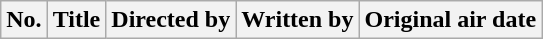<table class="wikitable plainrowheaders" style="background:#fff;">
<tr>
<th style="background:#;">No.</th>
<th style="background:#;">Title</th>
<th style="background:#;">Directed by</th>
<th style="background:#;">Written by</th>
<th style="background:#;">Original air date<br>











</th>
</tr>
</table>
